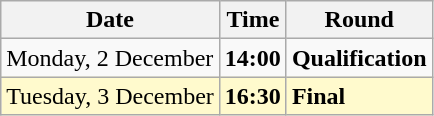<table class="wikitable">
<tr>
<th>Date</th>
<th>Time</th>
<th>Round</th>
</tr>
<tr>
<td>Monday, 2 December</td>
<td><strong>14:00</strong></td>
<td><strong>Qualification</strong></td>
</tr>
<tr>
<td style=background:lemonchiffon>Tuesday, 3 December</td>
<td style=background:lemonchiffon><strong>16:30</strong></td>
<td style=background:lemonchiffon><strong>Final</strong></td>
</tr>
</table>
